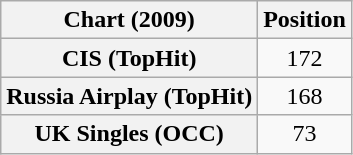<table class="wikitable sortable plainrowheaders" style="text-align:center">
<tr>
<th scope="col">Chart (2009)</th>
<th scope="col">Position</th>
</tr>
<tr>
<th scope="row">CIS (TopHit)</th>
<td>172</td>
</tr>
<tr>
<th scope="row">Russia Airplay (TopHit)</th>
<td>168</td>
</tr>
<tr>
<th scope="row">UK Singles (OCC)</th>
<td>73</td>
</tr>
</table>
